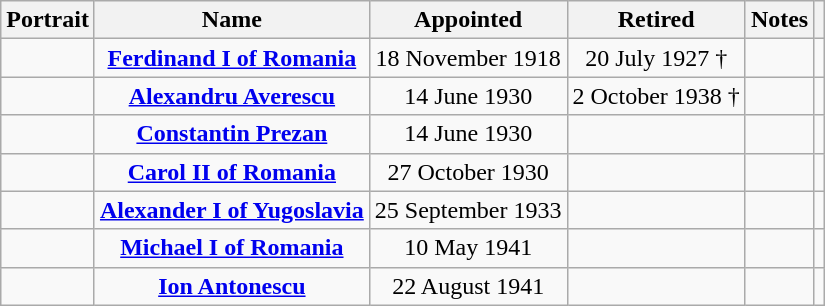<table class="wikitable" style="text-align:center">
<tr>
<th>Portrait</th>
<th>Name<br></th>
<th>Appointed</th>
<th>Retired</th>
<th>Notes</th>
<th></th>
</tr>
<tr>
<td></td>
<td><strong><a href='#'>Ferdinand I of Romania</a></strong><br></td>
<td>18 November 1918</td>
<td>20 July 1927 †</td>
<td></td>
<td></td>
</tr>
<tr>
<td></td>
<td><strong><a href='#'>Alexandru Averescu</a></strong><br></td>
<td>14 June 1930</td>
<td>2 October 1938 †</td>
<td></td>
<td></td>
</tr>
<tr>
<td></td>
<td><strong><a href='#'>Constantin Prezan</a></strong><br></td>
<td>14 June 1930</td>
<td></td>
<td></td>
<td></td>
</tr>
<tr>
<td></td>
<td><strong><a href='#'>Carol II of Romania</a></strong><br></td>
<td>27 October 1930</td>
<td></td>
<td></td>
<td></td>
</tr>
<tr>
<td></td>
<td><strong><a href='#'>Alexander I of Yugoslavia</a></strong><br></td>
<td>25 September 1933</td>
<td></td>
<td></td>
<td></td>
</tr>
<tr>
<td></td>
<td><strong><a href='#'>Michael I of Romania</a></strong><br></td>
<td>10 May 1941</td>
<td></td>
<td></td>
<td></td>
</tr>
<tr>
<td></td>
<td><strong><a href='#'>Ion Antonescu</a></strong><br></td>
<td>22 August 1941</td>
<td></td>
<td></td>
<td></td>
</tr>
</table>
